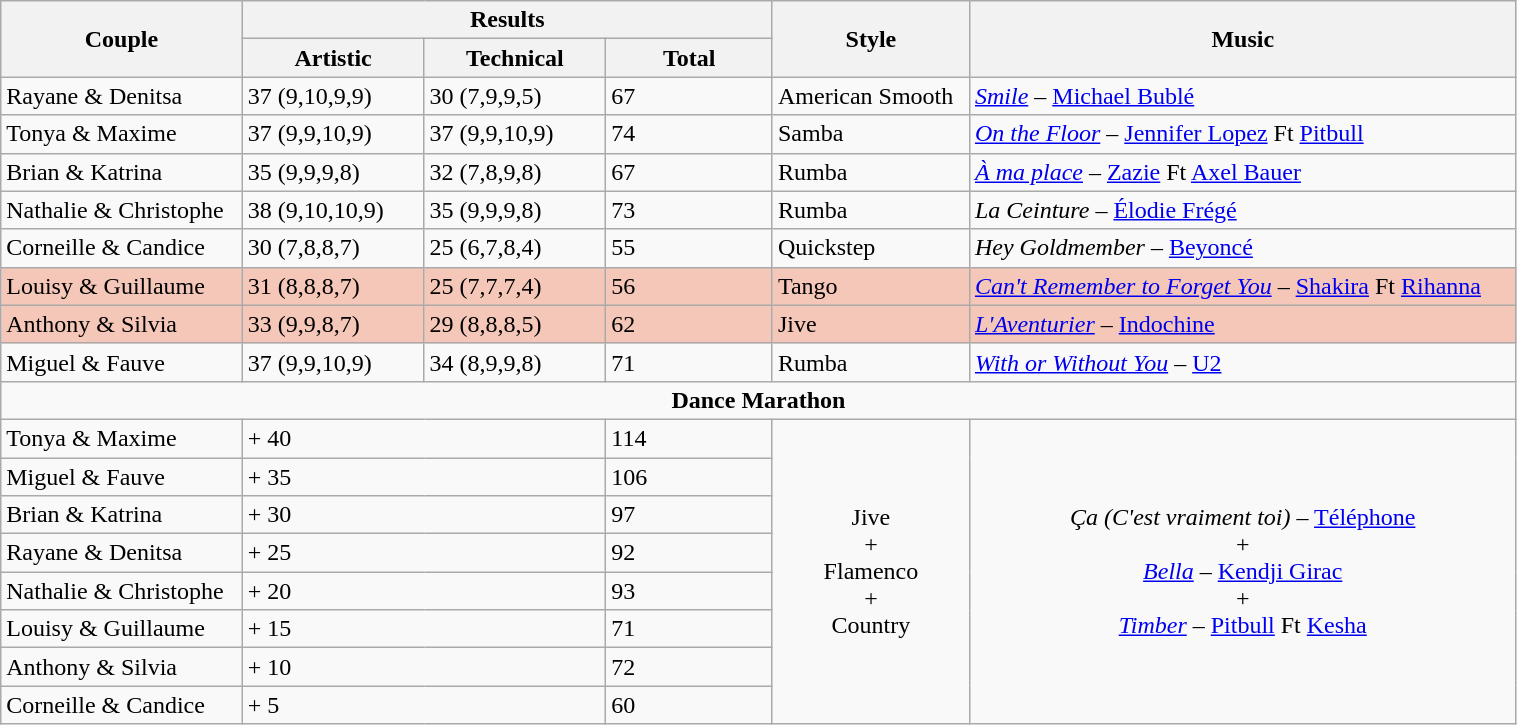<table class="wikitable" style="width:80%;">
<tr>
<th rowspan="2">Couple</th>
<th colspan=3>Results</th>
<th rowspan="2">Style</th>
<th rowspan="2">Music</th>
</tr>
<tr>
<th style="width:12%;">Artistic</th>
<th style="width:12%;">Technical</th>
<th style="width:11%;">Total</th>
</tr>
<tr>
<td>Rayane & Denitsa</td>
<td>37 (9,10,9,9)</td>
<td>30 (7,9,9,5)</td>
<td>67</td>
<td>American Smooth</td>
<td><em><a href='#'>Smile</a></em> – <a href='#'>Michael Bublé</a></td>
</tr>
<tr>
<td>Tonya & Maxime</td>
<td>37 (9,9,10,9)</td>
<td>37 (9,9,10,9)</td>
<td>74</td>
<td>Samba</td>
<td><em><a href='#'>On the Floor</a></em> – <a href='#'>Jennifer Lopez</a> Ft <a href='#'>Pitbull</a></td>
</tr>
<tr>
<td>Brian & Katrina</td>
<td>35 (9,9,9,8)</td>
<td>32 (7,8,9,8)</td>
<td>67</td>
<td>Rumba</td>
<td><em><a href='#'>À ma place</a></em> – <a href='#'>Zazie</a> Ft <a href='#'>Axel Bauer</a></td>
</tr>
<tr>
<td>Nathalie & Christophe</td>
<td>38 (9,10,10,9)</td>
<td>35 (9,9,9,8)</td>
<td>73</td>
<td>Rumba</td>
<td><em>La Ceinture</em> – <a href='#'>Élodie Frégé</a></td>
</tr>
<tr>
<td>Corneille & Candice</td>
<td>30 (7,8,8,7)</td>
<td>25 (6,7,8,4)</td>
<td>55</td>
<td>Quickstep</td>
<td><em>Hey Goldmember</em> – <a href='#'>Beyoncé</a></td>
</tr>
<tr style="background:#f4c7b8;">
<td>Louisy & Guillaume</td>
<td>31 (8,8,8,7)</td>
<td>25 (7,7,7,4)</td>
<td>56</td>
<td>Tango</td>
<td><em><a href='#'>Can't Remember to Forget You</a></em> – <a href='#'>Shakira</a> Ft <a href='#'>Rihanna</a></td>
</tr>
<tr style="background:#f4c7b8;">
<td>Anthony & Silvia</td>
<td>33 (9,9,8,7)</td>
<td>29 (8,8,8,5)</td>
<td>62</td>
<td>Jive</td>
<td><em><a href='#'>L'Aventurier</a></em> – <a href='#'>Indochine</a></td>
</tr>
<tr>
<td>Miguel & Fauve</td>
<td>37 (9,9,10,9)</td>
<td>34 (8,9,9,8)</td>
<td>71</td>
<td>Rumba</td>
<td><em><a href='#'>With or Without You</a></em> – <a href='#'>U2</a></td>
</tr>
<tr>
<td colspan=6 style="text-align:center;"><strong>Dance Marathon</strong></td>
</tr>
<tr>
<td>Tonya & Maxime</td>
<td colspan=2>+ 40</td>
<td>114</td>
<td rowspan="8" style="text-align:center;">Jive<br>+<br>Flamenco<br>+<br>Country</td>
<td rowspan="8" style="text-align:center;"><em>Ça (C'est vraiment toi)</em> – <a href='#'>Téléphone</a><br>+<br><em><a href='#'>Bella</a></em> – <a href='#'>Kendji Girac</a><br>+<br><em><a href='#'>Timber</a></em> – <a href='#'>Pitbull</a> Ft <a href='#'>Kesha</a></td>
</tr>
<tr>
<td>Miguel & Fauve</td>
<td colspan=2>+ 35</td>
<td>106</td>
</tr>
<tr>
<td>Brian & Katrina</td>
<td colspan=2>+ 30</td>
<td>97</td>
</tr>
<tr>
<td>Rayane & Denitsa</td>
<td colspan=2>+ 25</td>
<td>92</td>
</tr>
<tr>
<td>Nathalie & Christophe</td>
<td colspan=2>+ 20</td>
<td>93</td>
</tr>
<tr>
<td>Louisy & Guillaume</td>
<td colspan=2>+ 15</td>
<td>71</td>
</tr>
<tr>
<td>Anthony & Silvia</td>
<td colspan=2>+ 10</td>
<td>72</td>
</tr>
<tr>
<td>Corneille & Candice</td>
<td colspan=2>+ 5</td>
<td>60</td>
</tr>
</table>
